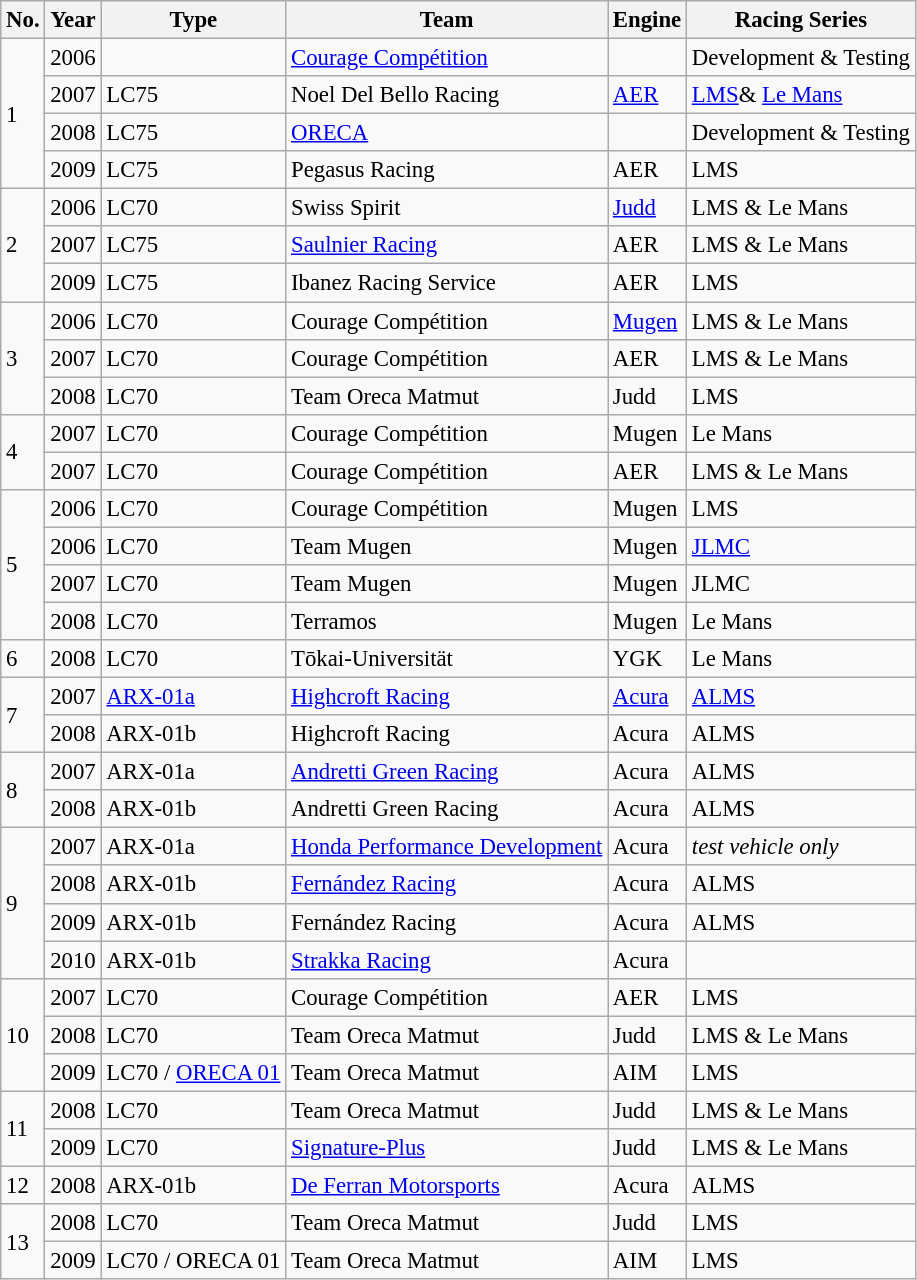<table class="wikitable" style="font-size:95%">
<tr>
<th>No.</th>
<th>Year</th>
<th>Type</th>
<th>Team</th>
<th>Engine</th>
<th>Racing Series</th>
</tr>
<tr>
<td rowspan="4">1</td>
<td>2006</td>
<td></td>
<td><a href='#'>Courage Compétition</a></td>
<td></td>
<td>Development & Testing</td>
</tr>
<tr>
<td>2007</td>
<td>LC75</td>
<td>Noel Del Bello Racing</td>
<td><a href='#'>AER</a></td>
<td><a href='#'>LMS</a>& <a href='#'>Le Mans</a></td>
</tr>
<tr>
<td>2008</td>
<td>LC75</td>
<td><a href='#'>ORECA</a></td>
<td></td>
<td>Development & Testing</td>
</tr>
<tr>
<td>2009</td>
<td>LC75</td>
<td>Pegasus Racing</td>
<td>AER</td>
<td>LMS</td>
</tr>
<tr>
<td rowspan="3">2</td>
<td>2006</td>
<td>LC70</td>
<td>Swiss Spirit</td>
<td><a href='#'>Judd</a></td>
<td>LMS & Le Mans</td>
</tr>
<tr>
<td>2007</td>
<td>LC75</td>
<td><a href='#'>Saulnier Racing</a></td>
<td>AER</td>
<td>LMS & Le Mans</td>
</tr>
<tr>
<td>2009</td>
<td>LC75</td>
<td>Ibanez Racing Service</td>
<td>AER</td>
<td>LMS</td>
</tr>
<tr>
<td rowspan="3">3</td>
<td>2006</td>
<td>LC70</td>
<td>Courage Compétition</td>
<td><a href='#'>Mugen</a></td>
<td>LMS & Le Mans</td>
</tr>
<tr>
<td>2007</td>
<td>LC70</td>
<td>Courage Compétition</td>
<td>AER</td>
<td>LMS & Le Mans</td>
</tr>
<tr>
<td>2008</td>
<td>LC70</td>
<td>Team Oreca Matmut</td>
<td>Judd</td>
<td>LMS</td>
</tr>
<tr>
<td rowspan="2">4</td>
<td>2007</td>
<td>LC70</td>
<td>Courage Compétition</td>
<td>Mugen</td>
<td>Le Mans</td>
</tr>
<tr>
<td>2007</td>
<td>LC70</td>
<td>Courage Compétition</td>
<td>AER</td>
<td>LMS & Le Mans</td>
</tr>
<tr>
<td rowspan="4">5</td>
<td>2006</td>
<td>LC70</td>
<td>Courage Compétition</td>
<td>Mugen</td>
<td>LMS</td>
</tr>
<tr>
<td>2006</td>
<td>LC70</td>
<td>Team Mugen</td>
<td>Mugen</td>
<td><a href='#'>JLMC</a></td>
</tr>
<tr>
<td>2007</td>
<td>LC70</td>
<td>Team Mugen</td>
<td>Mugen</td>
<td>JLMC</td>
</tr>
<tr>
<td>2008</td>
<td>LC70</td>
<td>Terramos</td>
<td>Mugen</td>
<td>Le Mans</td>
</tr>
<tr>
<td>6</td>
<td>2008</td>
<td>LC70</td>
<td>Tōkai-Universität</td>
<td>YGK</td>
<td>Le Mans</td>
</tr>
<tr>
<td rowspan="2">7</td>
<td>2007</td>
<td><a href='#'>ARX-01a</a></td>
<td><a href='#'>Highcroft Racing</a></td>
<td><a href='#'>Acura</a></td>
<td><a href='#'>ALMS</a></td>
</tr>
<tr>
<td>2008</td>
<td>ARX-01b</td>
<td>Highcroft Racing</td>
<td>Acura</td>
<td>ALMS</td>
</tr>
<tr>
<td rowspan="2">8</td>
<td>2007</td>
<td>ARX-01a</td>
<td><a href='#'>Andretti Green Racing</a></td>
<td>Acura</td>
<td>ALMS</td>
</tr>
<tr>
<td>2008</td>
<td>ARX-01b</td>
<td>Andretti Green Racing</td>
<td>Acura</td>
<td>ALMS</td>
</tr>
<tr>
<td rowspan="4">9</td>
<td>2007</td>
<td>ARX-01a</td>
<td><a href='#'>Honda Performance Development</a></td>
<td>Acura</td>
<td><em>test vehicle only</em></td>
</tr>
<tr>
<td>2008</td>
<td>ARX-01b</td>
<td><a href='#'>Fernández Racing</a></td>
<td>Acura</td>
<td>ALMS</td>
</tr>
<tr>
<td>2009</td>
<td>ARX-01b</td>
<td>Fernández Racing</td>
<td>Acura</td>
<td>ALMS</td>
</tr>
<tr>
<td>2010</td>
<td>ARX-01b</td>
<td><a href='#'>Strakka Racing</a></td>
<td>Acura</td>
<td></td>
</tr>
<tr>
<td rowspan="3">10</td>
<td>2007</td>
<td>LC70</td>
<td>Courage Compétition</td>
<td>AER</td>
<td>LMS</td>
</tr>
<tr>
<td>2008</td>
<td>LC70</td>
<td>Team Oreca Matmut</td>
<td>Judd</td>
<td>LMS & Le Mans</td>
</tr>
<tr>
<td>2009</td>
<td>LC70 / <a href='#'>ORECA 01</a></td>
<td>Team Oreca Matmut</td>
<td>AIM</td>
<td>LMS</td>
</tr>
<tr>
<td rowspan="2">11</td>
<td>2008</td>
<td>LC70</td>
<td>Team Oreca Matmut</td>
<td>Judd</td>
<td>LMS & Le Mans</td>
</tr>
<tr>
<td>2009</td>
<td>LC70</td>
<td><a href='#'>Signature-Plus</a></td>
<td>Judd</td>
<td>LMS & Le Mans</td>
</tr>
<tr>
<td>12</td>
<td>2008</td>
<td>ARX-01b</td>
<td><a href='#'>De Ferran Motorsports</a></td>
<td>Acura</td>
<td>ALMS</td>
</tr>
<tr>
<td rowspan="2">13</td>
<td>2008</td>
<td>LC70</td>
<td>Team Oreca Matmut</td>
<td>Judd</td>
<td>LMS</td>
</tr>
<tr>
<td>2009</td>
<td>LC70 / ORECA 01</td>
<td>Team Oreca Matmut</td>
<td>AIM</td>
<td>LMS</td>
</tr>
</table>
